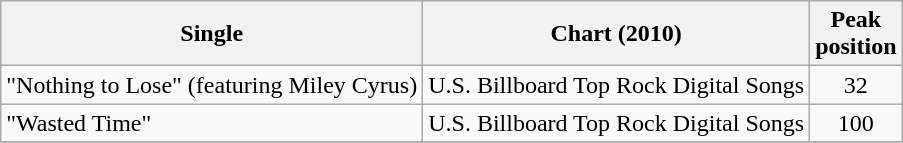<table class="wikitable sortable">
<tr>
<th>Single</th>
<th>Chart (2010)</th>
<th>Peak<br>position</th>
</tr>
<tr>
<td>"Nothing to Lose" (featuring Miley Cyrus)</td>
<td>U.S. Billboard Top Rock Digital Songs</td>
<td align="center">32</td>
</tr>
<tr>
<td>"Wasted Time"</td>
<td>U.S. Billboard Top Rock Digital Songs</td>
<td align="center">100</td>
</tr>
<tr>
</tr>
</table>
